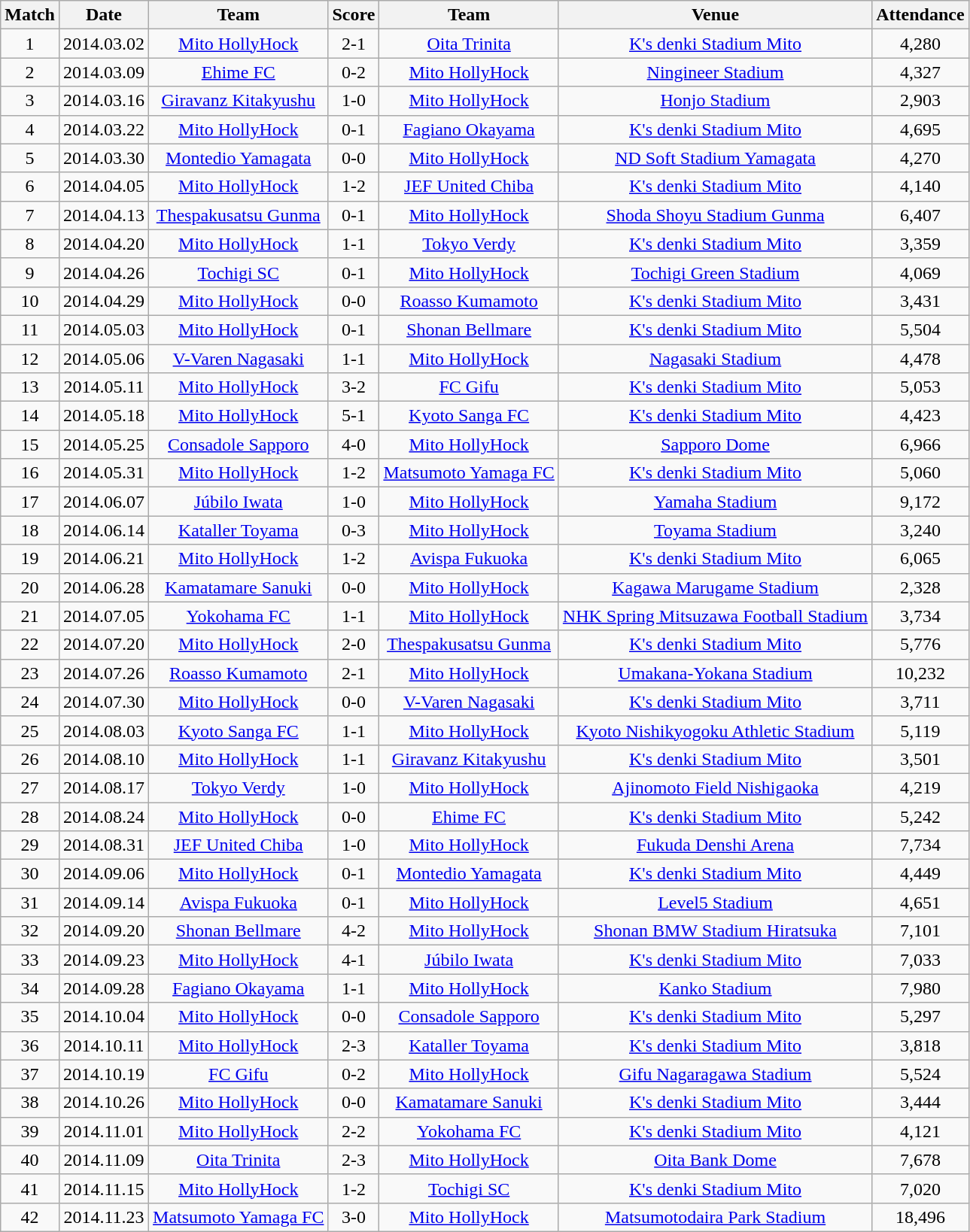<table class="wikitable" style="text-align:center;">
<tr>
<th>Match</th>
<th>Date</th>
<th>Team</th>
<th>Score</th>
<th>Team</th>
<th>Venue</th>
<th>Attendance</th>
</tr>
<tr>
<td>1</td>
<td>2014.03.02</td>
<td><a href='#'>Mito HollyHock</a></td>
<td>2-1</td>
<td><a href='#'>Oita Trinita</a></td>
<td><a href='#'>K's denki Stadium Mito</a></td>
<td>4,280</td>
</tr>
<tr>
<td>2</td>
<td>2014.03.09</td>
<td><a href='#'>Ehime FC</a></td>
<td>0-2</td>
<td><a href='#'>Mito HollyHock</a></td>
<td><a href='#'>Ningineer Stadium</a></td>
<td>4,327</td>
</tr>
<tr>
<td>3</td>
<td>2014.03.16</td>
<td><a href='#'>Giravanz Kitakyushu</a></td>
<td>1-0</td>
<td><a href='#'>Mito HollyHock</a></td>
<td><a href='#'>Honjo Stadium</a></td>
<td>2,903</td>
</tr>
<tr>
<td>4</td>
<td>2014.03.22</td>
<td><a href='#'>Mito HollyHock</a></td>
<td>0-1</td>
<td><a href='#'>Fagiano Okayama</a></td>
<td><a href='#'>K's denki Stadium Mito</a></td>
<td>4,695</td>
</tr>
<tr>
<td>5</td>
<td>2014.03.30</td>
<td><a href='#'>Montedio Yamagata</a></td>
<td>0-0</td>
<td><a href='#'>Mito HollyHock</a></td>
<td><a href='#'>ND Soft Stadium Yamagata</a></td>
<td>4,270</td>
</tr>
<tr>
<td>6</td>
<td>2014.04.05</td>
<td><a href='#'>Mito HollyHock</a></td>
<td>1-2</td>
<td><a href='#'>JEF United Chiba</a></td>
<td><a href='#'>K's denki Stadium Mito</a></td>
<td>4,140</td>
</tr>
<tr>
<td>7</td>
<td>2014.04.13</td>
<td><a href='#'>Thespakusatsu Gunma</a></td>
<td>0-1</td>
<td><a href='#'>Mito HollyHock</a></td>
<td><a href='#'>Shoda Shoyu Stadium Gunma</a></td>
<td>6,407</td>
</tr>
<tr>
<td>8</td>
<td>2014.04.20</td>
<td><a href='#'>Mito HollyHock</a></td>
<td>1-1</td>
<td><a href='#'>Tokyo Verdy</a></td>
<td><a href='#'>K's denki Stadium Mito</a></td>
<td>3,359</td>
</tr>
<tr>
<td>9</td>
<td>2014.04.26</td>
<td><a href='#'>Tochigi SC</a></td>
<td>0-1</td>
<td><a href='#'>Mito HollyHock</a></td>
<td><a href='#'>Tochigi Green Stadium</a></td>
<td>4,069</td>
</tr>
<tr>
<td>10</td>
<td>2014.04.29</td>
<td><a href='#'>Mito HollyHock</a></td>
<td>0-0</td>
<td><a href='#'>Roasso Kumamoto</a></td>
<td><a href='#'>K's denki Stadium Mito</a></td>
<td>3,431</td>
</tr>
<tr>
<td>11</td>
<td>2014.05.03</td>
<td><a href='#'>Mito HollyHock</a></td>
<td>0-1</td>
<td><a href='#'>Shonan Bellmare</a></td>
<td><a href='#'>K's denki Stadium Mito</a></td>
<td>5,504</td>
</tr>
<tr>
<td>12</td>
<td>2014.05.06</td>
<td><a href='#'>V-Varen Nagasaki</a></td>
<td>1-1</td>
<td><a href='#'>Mito HollyHock</a></td>
<td><a href='#'>Nagasaki Stadium</a></td>
<td>4,478</td>
</tr>
<tr>
<td>13</td>
<td>2014.05.11</td>
<td><a href='#'>Mito HollyHock</a></td>
<td>3-2</td>
<td><a href='#'>FC Gifu</a></td>
<td><a href='#'>K's denki Stadium Mito</a></td>
<td>5,053</td>
</tr>
<tr>
<td>14</td>
<td>2014.05.18</td>
<td><a href='#'>Mito HollyHock</a></td>
<td>5-1</td>
<td><a href='#'>Kyoto Sanga FC</a></td>
<td><a href='#'>K's denki Stadium Mito</a></td>
<td>4,423</td>
</tr>
<tr>
<td>15</td>
<td>2014.05.25</td>
<td><a href='#'>Consadole Sapporo</a></td>
<td>4-0</td>
<td><a href='#'>Mito HollyHock</a></td>
<td><a href='#'>Sapporo Dome</a></td>
<td>6,966</td>
</tr>
<tr>
<td>16</td>
<td>2014.05.31</td>
<td><a href='#'>Mito HollyHock</a></td>
<td>1-2</td>
<td><a href='#'>Matsumoto Yamaga FC</a></td>
<td><a href='#'>K's denki Stadium Mito</a></td>
<td>5,060</td>
</tr>
<tr>
<td>17</td>
<td>2014.06.07</td>
<td><a href='#'>Júbilo Iwata</a></td>
<td>1-0</td>
<td><a href='#'>Mito HollyHock</a></td>
<td><a href='#'>Yamaha Stadium</a></td>
<td>9,172</td>
</tr>
<tr>
<td>18</td>
<td>2014.06.14</td>
<td><a href='#'>Kataller Toyama</a></td>
<td>0-3</td>
<td><a href='#'>Mito HollyHock</a></td>
<td><a href='#'>Toyama Stadium</a></td>
<td>3,240</td>
</tr>
<tr>
<td>19</td>
<td>2014.06.21</td>
<td><a href='#'>Mito HollyHock</a></td>
<td>1-2</td>
<td><a href='#'>Avispa Fukuoka</a></td>
<td><a href='#'>K's denki Stadium Mito</a></td>
<td>6,065</td>
</tr>
<tr>
<td>20</td>
<td>2014.06.28</td>
<td><a href='#'>Kamatamare Sanuki</a></td>
<td>0-0</td>
<td><a href='#'>Mito HollyHock</a></td>
<td><a href='#'>Kagawa Marugame Stadium</a></td>
<td>2,328</td>
</tr>
<tr>
<td>21</td>
<td>2014.07.05</td>
<td><a href='#'>Yokohama FC</a></td>
<td>1-1</td>
<td><a href='#'>Mito HollyHock</a></td>
<td><a href='#'>NHK Spring Mitsuzawa Football Stadium</a></td>
<td>3,734</td>
</tr>
<tr>
<td>22</td>
<td>2014.07.20</td>
<td><a href='#'>Mito HollyHock</a></td>
<td>2-0</td>
<td><a href='#'>Thespakusatsu Gunma</a></td>
<td><a href='#'>K's denki Stadium Mito</a></td>
<td>5,776</td>
</tr>
<tr>
<td>23</td>
<td>2014.07.26</td>
<td><a href='#'>Roasso Kumamoto</a></td>
<td>2-1</td>
<td><a href='#'>Mito HollyHock</a></td>
<td><a href='#'>Umakana-Yokana Stadium</a></td>
<td>10,232</td>
</tr>
<tr>
<td>24</td>
<td>2014.07.30</td>
<td><a href='#'>Mito HollyHock</a></td>
<td>0-0</td>
<td><a href='#'>V-Varen Nagasaki</a></td>
<td><a href='#'>K's denki Stadium Mito</a></td>
<td>3,711</td>
</tr>
<tr>
<td>25</td>
<td>2014.08.03</td>
<td><a href='#'>Kyoto Sanga FC</a></td>
<td>1-1</td>
<td><a href='#'>Mito HollyHock</a></td>
<td><a href='#'>Kyoto Nishikyogoku Athletic Stadium</a></td>
<td>5,119</td>
</tr>
<tr>
<td>26</td>
<td>2014.08.10</td>
<td><a href='#'>Mito HollyHock</a></td>
<td>1-1</td>
<td><a href='#'>Giravanz Kitakyushu</a></td>
<td><a href='#'>K's denki Stadium Mito</a></td>
<td>3,501</td>
</tr>
<tr>
<td>27</td>
<td>2014.08.17</td>
<td><a href='#'>Tokyo Verdy</a></td>
<td>1-0</td>
<td><a href='#'>Mito HollyHock</a></td>
<td><a href='#'>Ajinomoto Field Nishigaoka</a></td>
<td>4,219</td>
</tr>
<tr>
<td>28</td>
<td>2014.08.24</td>
<td><a href='#'>Mito HollyHock</a></td>
<td>0-0</td>
<td><a href='#'>Ehime FC</a></td>
<td><a href='#'>K's denki Stadium Mito</a></td>
<td>5,242</td>
</tr>
<tr>
<td>29</td>
<td>2014.08.31</td>
<td><a href='#'>JEF United Chiba</a></td>
<td>1-0</td>
<td><a href='#'>Mito HollyHock</a></td>
<td><a href='#'>Fukuda Denshi Arena</a></td>
<td>7,734</td>
</tr>
<tr>
<td>30</td>
<td>2014.09.06</td>
<td><a href='#'>Mito HollyHock</a></td>
<td>0-1</td>
<td><a href='#'>Montedio Yamagata</a></td>
<td><a href='#'>K's denki Stadium Mito</a></td>
<td>4,449</td>
</tr>
<tr>
<td>31</td>
<td>2014.09.14</td>
<td><a href='#'>Avispa Fukuoka</a></td>
<td>0-1</td>
<td><a href='#'>Mito HollyHock</a></td>
<td><a href='#'>Level5 Stadium</a></td>
<td>4,651</td>
</tr>
<tr>
<td>32</td>
<td>2014.09.20</td>
<td><a href='#'>Shonan Bellmare</a></td>
<td>4-2</td>
<td><a href='#'>Mito HollyHock</a></td>
<td><a href='#'>Shonan BMW Stadium Hiratsuka</a></td>
<td>7,101</td>
</tr>
<tr>
<td>33</td>
<td>2014.09.23</td>
<td><a href='#'>Mito HollyHock</a></td>
<td>4-1</td>
<td><a href='#'>Júbilo Iwata</a></td>
<td><a href='#'>K's denki Stadium Mito</a></td>
<td>7,033</td>
</tr>
<tr>
<td>34</td>
<td>2014.09.28</td>
<td><a href='#'>Fagiano Okayama</a></td>
<td>1-1</td>
<td><a href='#'>Mito HollyHock</a></td>
<td><a href='#'>Kanko Stadium</a></td>
<td>7,980</td>
</tr>
<tr>
<td>35</td>
<td>2014.10.04</td>
<td><a href='#'>Mito HollyHock</a></td>
<td>0-0</td>
<td><a href='#'>Consadole Sapporo</a></td>
<td><a href='#'>K's denki Stadium Mito</a></td>
<td>5,297</td>
</tr>
<tr>
<td>36</td>
<td>2014.10.11</td>
<td><a href='#'>Mito HollyHock</a></td>
<td>2-3</td>
<td><a href='#'>Kataller Toyama</a></td>
<td><a href='#'>K's denki Stadium Mito</a></td>
<td>3,818</td>
</tr>
<tr>
<td>37</td>
<td>2014.10.19</td>
<td><a href='#'>FC Gifu</a></td>
<td>0-2</td>
<td><a href='#'>Mito HollyHock</a></td>
<td><a href='#'>Gifu Nagaragawa Stadium</a></td>
<td>5,524</td>
</tr>
<tr>
<td>38</td>
<td>2014.10.26</td>
<td><a href='#'>Mito HollyHock</a></td>
<td>0-0</td>
<td><a href='#'>Kamatamare Sanuki</a></td>
<td><a href='#'>K's denki Stadium Mito</a></td>
<td>3,444</td>
</tr>
<tr>
<td>39</td>
<td>2014.11.01</td>
<td><a href='#'>Mito HollyHock</a></td>
<td>2-2</td>
<td><a href='#'>Yokohama FC</a></td>
<td><a href='#'>K's denki Stadium Mito</a></td>
<td>4,121</td>
</tr>
<tr>
<td>40</td>
<td>2014.11.09</td>
<td><a href='#'>Oita Trinita</a></td>
<td>2-3</td>
<td><a href='#'>Mito HollyHock</a></td>
<td><a href='#'>Oita Bank Dome</a></td>
<td>7,678</td>
</tr>
<tr>
<td>41</td>
<td>2014.11.15</td>
<td><a href='#'>Mito HollyHock</a></td>
<td>1-2</td>
<td><a href='#'>Tochigi SC</a></td>
<td><a href='#'>K's denki Stadium Mito</a></td>
<td>7,020</td>
</tr>
<tr>
<td>42</td>
<td>2014.11.23</td>
<td><a href='#'>Matsumoto Yamaga FC</a></td>
<td>3-0</td>
<td><a href='#'>Mito HollyHock</a></td>
<td><a href='#'>Matsumotodaira Park Stadium</a></td>
<td>18,496</td>
</tr>
</table>
